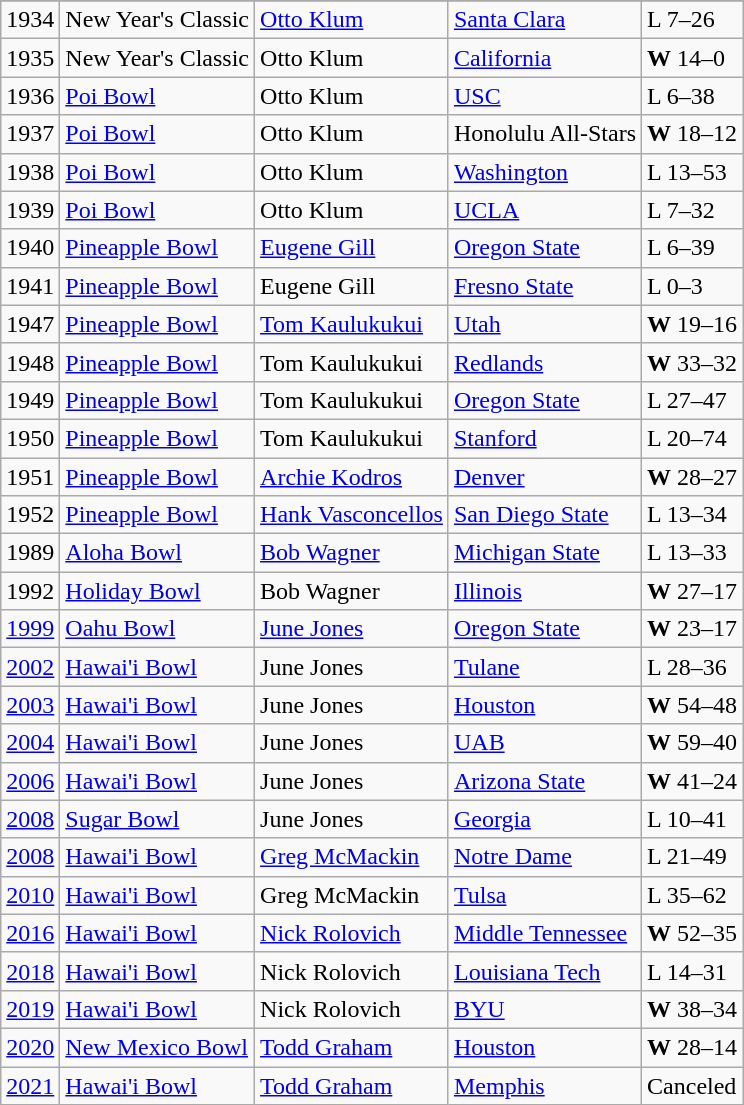<table class="wikitable">
<tr>
</tr>
<tr>
<td>1934</td>
<td>New Year's Classic</td>
<td><a href='#'>Otto Klum</a></td>
<td><a href='#'>Santa Clara</a></td>
<td>L 7–26</td>
</tr>
<tr>
<td>1935</td>
<td>New Year's Classic</td>
<td>Otto Klum</td>
<td><a href='#'>California</a></td>
<td><strong>W</strong> 14–0</td>
</tr>
<tr>
<td>1936</td>
<td><a href='#'>Poi Bowl</a></td>
<td>Otto Klum</td>
<td><a href='#'>USC</a></td>
<td>L 6–38</td>
</tr>
<tr>
<td>1937</td>
<td><a href='#'>Poi Bowl</a></td>
<td>Otto Klum</td>
<td>Honolulu All-Stars</td>
<td><strong>W</strong> 18–12</td>
</tr>
<tr>
<td>1938</td>
<td><a href='#'>Poi Bowl</a></td>
<td>Otto Klum</td>
<td><a href='#'>Washington</a></td>
<td>L 13–53</td>
</tr>
<tr>
<td>1939</td>
<td><a href='#'>Poi Bowl</a></td>
<td>Otto Klum</td>
<td><a href='#'>UCLA</a></td>
<td>L 7–32</td>
</tr>
<tr>
<td>1940</td>
<td><a href='#'>Pineapple Bowl</a></td>
<td><a href='#'>Eugene Gill</a></td>
<td><a href='#'>Oregon State</a></td>
<td>L 6–39</td>
</tr>
<tr>
<td>1941</td>
<td><a href='#'>Pineapple Bowl</a></td>
<td>Eugene Gill</td>
<td><a href='#'>Fresno State</a></td>
<td>L 0–3</td>
</tr>
<tr>
<td>1947</td>
<td><a href='#'>Pineapple Bowl</a></td>
<td><a href='#'>Tom Kaulukukui</a></td>
<td><a href='#'>Utah</a></td>
<td><strong>W</strong> 19–16</td>
</tr>
<tr>
<td>1948</td>
<td><a href='#'>Pineapple Bowl</a></td>
<td>Tom Kaulukukui</td>
<td><a href='#'>Redlands</a></td>
<td><strong>W</strong> 33–32</td>
</tr>
<tr>
<td>1949</td>
<td><a href='#'>Pineapple Bowl</a></td>
<td>Tom Kaulukukui</td>
<td><a href='#'>Oregon State</a></td>
<td>L 27–47</td>
</tr>
<tr>
<td>1950</td>
<td><a href='#'>Pineapple Bowl</a></td>
<td>Tom Kaulukukui</td>
<td><a href='#'>Stanford</a></td>
<td>L 20–74</td>
</tr>
<tr>
<td>1951</td>
<td><a href='#'>Pineapple Bowl</a></td>
<td><a href='#'>Archie Kodros</a></td>
<td><a href='#'>Denver</a></td>
<td><strong>W</strong> 28–27</td>
</tr>
<tr>
<td>1952</td>
<td><a href='#'>Pineapple Bowl</a></td>
<td><a href='#'>Hank Vasconcellos</a></td>
<td><a href='#'>San Diego State</a></td>
<td>L 13–34</td>
</tr>
<tr>
<td>1989</td>
<td><a href='#'>Aloha Bowl</a></td>
<td><a href='#'>Bob Wagner</a></td>
<td><a href='#'>Michigan State</a></td>
<td>L 13–33</td>
</tr>
<tr>
<td>1992</td>
<td><a href='#'>Holiday Bowl</a></td>
<td>Bob Wagner</td>
<td><a href='#'>Illinois</a></td>
<td><strong>W</strong> 27–17</td>
</tr>
<tr>
<td><a href='#'>1999</a></td>
<td><a href='#'>Oahu Bowl</a></td>
<td><a href='#'>June Jones</a></td>
<td><a href='#'>Oregon State</a></td>
<td><strong>W</strong> 23–17</td>
</tr>
<tr>
<td><a href='#'>2002</a></td>
<td><a href='#'>Hawai'i Bowl</a></td>
<td>June Jones</td>
<td><a href='#'>Tulane</a></td>
<td>L 28–36</td>
</tr>
<tr>
<td><a href='#'>2003</a></td>
<td><a href='#'>Hawai'i Bowl</a></td>
<td>June Jones</td>
<td><a href='#'>Houston</a></td>
<td><strong>W</strong> 54–48</td>
</tr>
<tr>
<td><a href='#'>2004</a></td>
<td><a href='#'>Hawai'i Bowl</a></td>
<td>June Jones</td>
<td><a href='#'>UAB</a></td>
<td><strong>W</strong> 59–40</td>
</tr>
<tr>
<td><a href='#'>2006</a></td>
<td><a href='#'>Hawai'i Bowl</a></td>
<td>June Jones</td>
<td><a href='#'>Arizona State</a></td>
<td><strong>W</strong> 41–24</td>
</tr>
<tr>
<td><a href='#'>2008</a></td>
<td><a href='#'>Sugar Bowl</a></td>
<td>June Jones</td>
<td><a href='#'>Georgia</a></td>
<td>L 10–41</td>
</tr>
<tr>
<td><a href='#'>2008</a></td>
<td><a href='#'>Hawai'i Bowl</a></td>
<td><a href='#'>Greg McMackin</a></td>
<td><a href='#'>Notre Dame</a></td>
<td>L 21–49</td>
</tr>
<tr>
<td><a href='#'>2010</a></td>
<td><a href='#'>Hawai'i Bowl</a></td>
<td>Greg McMackin</td>
<td><a href='#'>Tulsa</a></td>
<td>L 35–62</td>
</tr>
<tr>
<td><a href='#'>2016</a></td>
<td><a href='#'>Hawai'i Bowl</a></td>
<td><a href='#'>Nick Rolovich</a></td>
<td><a href='#'>Middle Tennessee</a></td>
<td><strong>W</strong> 52–35</td>
</tr>
<tr>
<td><a href='#'>2018</a></td>
<td><a href='#'>Hawai'i Bowl</a></td>
<td>Nick Rolovich</td>
<td><a href='#'>Louisiana Tech</a></td>
<td>L 14–31</td>
</tr>
<tr>
<td><a href='#'>2019</a></td>
<td><a href='#'>Hawai'i Bowl</a></td>
<td>Nick Rolovich</td>
<td><a href='#'>BYU</a></td>
<td><strong>W</strong> 38–34</td>
</tr>
<tr>
<td><a href='#'>2020</a></td>
<td><a href='#'>New Mexico Bowl</a></td>
<td><a href='#'>Todd Graham</a></td>
<td><a href='#'>Houston</a></td>
<td><strong>W</strong> 28–14</td>
</tr>
<tr>
<td><a href='#'>2021</a></td>
<td><a href='#'>Hawai'i Bowl</a></td>
<td><a href='#'>Todd Graham</a></td>
<td><a href='#'>Memphis</a></td>
<td>Canceled </td>
</tr>
</table>
